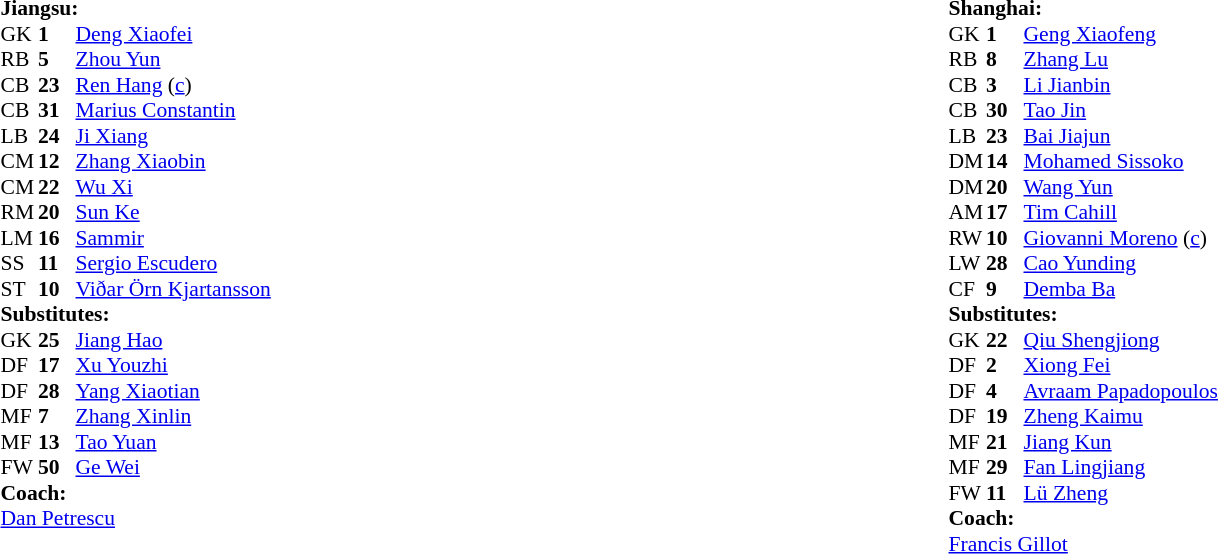<table width="100%">
<tr>
<td valign="top" width="45%"><br><table style="font-size: 90%" cellspacing="0" cellpadding="0">
<tr>
<td colspan="4"><strong>Jiangsu:</strong></td>
</tr>
<tr>
<th width="25"></th>
<th width="25"></th>
</tr>
<tr>
<td>GK</td>
<td><strong>1</strong></td>
<td> <a href='#'>Deng Xiaofei</a></td>
</tr>
<tr>
<td>RB</td>
<td><strong>5</strong></td>
<td> <a href='#'>Zhou Yun</a></td>
</tr>
<tr>
<td>CB</td>
<td><strong>23</strong></td>
<td> <a href='#'>Ren Hang</a> (<a href='#'>c</a>)</td>
</tr>
<tr>
<td>CB</td>
<td><strong>31</strong></td>
<td> <a href='#'>Marius Constantin</a></td>
</tr>
<tr>
<td>LB</td>
<td><strong>24</strong></td>
<td> <a href='#'>Ji Xiang</a></td>
</tr>
<tr>
<td>CM</td>
<td><strong>12</strong></td>
<td> <a href='#'>Zhang Xiaobin</a></td>
</tr>
<tr>
<td>CM</td>
<td><strong>22</strong></td>
<td> <a href='#'>Wu Xi</a></td>
</tr>
<tr>
<td>RM</td>
<td><strong>20</strong></td>
<td> <a href='#'>Sun Ke</a></td>
<td></td>
<td></td>
</tr>
<tr>
<td>LM</td>
<td><strong>16</strong></td>
<td> <a href='#'>Sammir</a></td>
<td></td>
<td></td>
</tr>
<tr>
<td>SS</td>
<td><strong>11</strong></td>
<td> <a href='#'>Sergio Escudero</a></td>
</tr>
<tr>
<td>ST</td>
<td><strong>10</strong></td>
<td> <a href='#'>Viðar Örn Kjartansson</a></td>
<td></td>
<td></td>
</tr>
<tr>
<td colspan=4><strong>Substitutes:</strong></td>
</tr>
<tr>
<td>GK</td>
<td><strong>25</strong></td>
<td> <a href='#'>Jiang Hao</a></td>
</tr>
<tr>
<td>DF</td>
<td><strong>17</strong></td>
<td> <a href='#'>Xu Youzhi</a></td>
</tr>
<tr>
<td>DF</td>
<td><strong>28</strong></td>
<td> <a href='#'>Yang Xiaotian</a></td>
<td></td>
<td></td>
</tr>
<tr>
<td>MF</td>
<td><strong>7</strong></td>
<td> <a href='#'>Zhang Xinlin</a></td>
</tr>
<tr>
<td>MF</td>
<td><strong>13</strong></td>
<td> <a href='#'>Tao Yuan</a></td>
<td></td>
<td></td>
</tr>
<tr>
<td>FW</td>
<td><strong>50</strong></td>
<td> <a href='#'>Ge Wei</a></td>
<td></td>
<td></td>
</tr>
<tr>
<td colspan=4><strong>Coach:</strong></td>
</tr>
<tr>
<td colspan="4"> <a href='#'>Dan Petrescu</a></td>
</tr>
</table>
</td>
<td valign="top"></td>
<td valign="top" width="50%"><br><table style="font-size: 90%" cellspacing="0" cellpadding="0">
<tr>
<td colspan="4"><strong>Shanghai:</strong></td>
</tr>
<tr>
<th width="25"></th>
<th width="25"></th>
</tr>
<tr>
<td>GK</td>
<td><strong>1</strong></td>
<td> <a href='#'>Geng Xiaofeng</a></td>
</tr>
<tr>
<td>RB</td>
<td><strong>8</strong></td>
<td> <a href='#'>Zhang Lu</a></td>
</tr>
<tr>
<td>CB</td>
<td><strong>3</strong></td>
<td> <a href='#'>Li Jianbin</a></td>
</tr>
<tr>
<td>CB</td>
<td><strong>30</strong></td>
<td> <a href='#'>Tao Jin</a></td>
</tr>
<tr>
<td>LB</td>
<td><strong>23</strong></td>
<td> <a href='#'>Bai Jiajun</a></td>
</tr>
<tr>
<td>DM</td>
<td><strong>14</strong></td>
<td> <a href='#'>Mohamed Sissoko</a></td>
<td></td>
</tr>
<tr>
<td>DM</td>
<td><strong>20</strong></td>
<td> <a href='#'>Wang Yun</a></td>
</tr>
<tr>
<td>AM</td>
<td><strong>17</strong></td>
<td> <a href='#'>Tim Cahill</a></td>
</tr>
<tr>
<td>RW</td>
<td><strong>10</strong></td>
<td> <a href='#'>Giovanni Moreno</a> (<a href='#'>c</a>)</td>
</tr>
<tr>
<td>LW</td>
<td><strong>28</strong></td>
<td> <a href='#'>Cao Yunding</a></td>
</tr>
<tr>
<td>CF</td>
<td><strong>9</strong></td>
<td> <a href='#'>Demba Ba</a></td>
</tr>
<tr>
<td colspan=4><strong>Substitutes:</strong></td>
</tr>
<tr>
<td>GK</td>
<td><strong>22</strong></td>
<td> <a href='#'>Qiu Shengjiong</a></td>
</tr>
<tr>
<td>DF</td>
<td><strong>2</strong></td>
<td> <a href='#'>Xiong Fei</a></td>
</tr>
<tr>
<td>DF</td>
<td><strong>4</strong></td>
<td> <a href='#'>Avraam Papadopoulos</a></td>
</tr>
<tr>
<td>DF</td>
<td><strong>19</strong></td>
<td> <a href='#'>Zheng Kaimu</a></td>
</tr>
<tr>
<td>MF</td>
<td><strong>21</strong></td>
<td> <a href='#'>Jiang Kun</a></td>
</tr>
<tr>
<td>MF</td>
<td><strong>29</strong></td>
<td> <a href='#'>Fan Lingjiang</a></td>
</tr>
<tr>
<td>FW</td>
<td><strong>11</strong></td>
<td> <a href='#'>Lü Zheng</a></td>
</tr>
<tr>
<td colspan=4><strong>Coach:</strong></td>
</tr>
<tr>
<td colspan="4"> <a href='#'>Francis Gillot</a></td>
</tr>
</table>
</td>
</tr>
<tr>
</tr>
</table>
